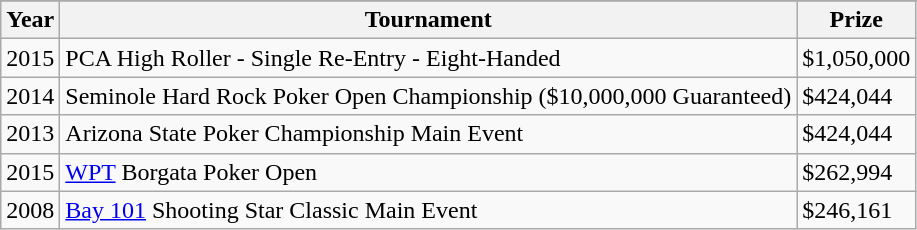<table class="wikitable">
<tr>
</tr>
<tr>
<th>Year</th>
<th>Tournament</th>
<th>Prize</th>
</tr>
<tr>
<td>2015</td>
<td>PCA High Roller - Single Re-Entry - Eight-Handed</td>
<td>$1,050,000</td>
</tr>
<tr>
<td>2014</td>
<td>Seminole Hard Rock Poker Open Championship ($10,000,000 Guaranteed)</td>
<td>$424,044</td>
</tr>
<tr>
<td>2013</td>
<td>Arizona State Poker Championship Main Event</td>
<td>$424,044</td>
</tr>
<tr>
<td>2015</td>
<td><a href='#'>WPT</a> Borgata Poker Open</td>
<td>$262,994</td>
</tr>
<tr>
<td>2008</td>
<td><a href='#'>Bay 101</a> Shooting Star Classic Main Event</td>
<td>$246,161</td>
</tr>
</table>
